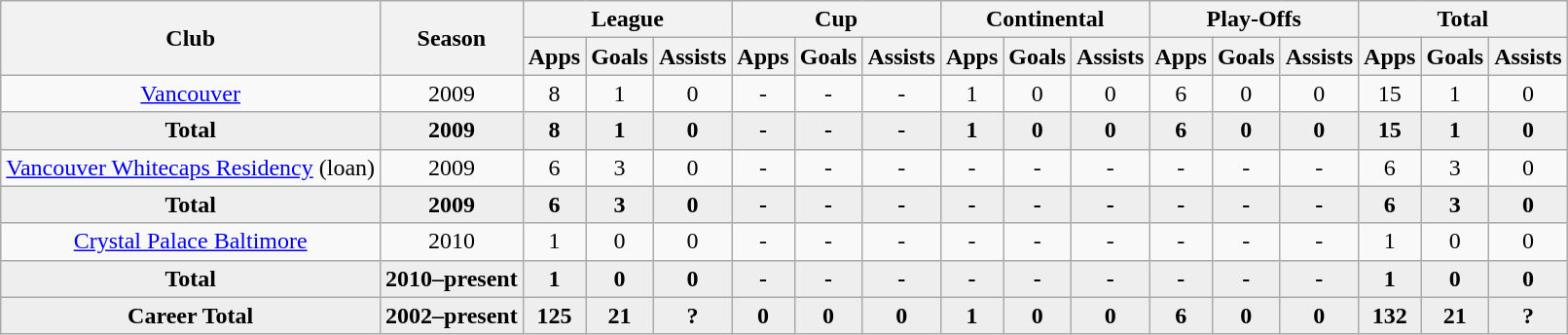<table class="wikitable" style="text-align: center;">
<tr>
<th rowspan="2">Club</th>
<th rowspan="2">Season</th>
<th colspan="3">League</th>
<th colspan="3">Cup</th>
<th colspan="3">Continental</th>
<th colspan="3">Play-Offs</th>
<th colspan="3">Total</th>
</tr>
<tr>
<th>Apps</th>
<th>Goals</th>
<th>Assists</th>
<th>Apps</th>
<th>Goals</th>
<th>Assists</th>
<th>Apps</th>
<th>Goals</th>
<th>Assists</th>
<th>Apps</th>
<th>Goals</th>
<th>Assists</th>
<th>Apps</th>
<th>Goals</th>
<th>Assists</th>
</tr>
<tr>
<td rowspan="1" valign="top"><a href='#'>Vancouver</a></td>
<td>2009</td>
<td>8</td>
<td>1</td>
<td>0</td>
<td>-</td>
<td>-</td>
<td>-</td>
<td>1</td>
<td>0</td>
<td>0</td>
<td>6</td>
<td>0</td>
<td>0</td>
<td>15</td>
<td>1</td>
<td>0</td>
</tr>
<tr style="font-weight:bold; background-color:#eeeeee;">
<td><strong>Total</strong></td>
<td>2009</td>
<td>8</td>
<td>1</td>
<td>0</td>
<td>-</td>
<td>-</td>
<td>-</td>
<td>1</td>
<td>0</td>
<td>0</td>
<td>6</td>
<td>0</td>
<td>0</td>
<td>15</td>
<td>1</td>
<td>0</td>
</tr>
<tr>
<td><a href='#'>Vancouver Whitecaps Residency</a> (loan)</td>
<td>2009</td>
<td>6</td>
<td>3</td>
<td>0</td>
<td>-</td>
<td>-</td>
<td>-</td>
<td>-</td>
<td>-</td>
<td>-</td>
<td>-</td>
<td>-</td>
<td>-</td>
<td>6</td>
<td>3</td>
<td>0</td>
</tr>
<tr style="font-weight:bold; background-color:#eeeeee;">
<td><strong>Total</strong></td>
<td>2009</td>
<td>6</td>
<td>3</td>
<td>0</td>
<td>-</td>
<td>-</td>
<td>-</td>
<td>-</td>
<td>-</td>
<td>-</td>
<td>-</td>
<td>-</td>
<td>-</td>
<td>6</td>
<td>3</td>
<td>0</td>
</tr>
<tr>
<td><a href='#'>Crystal Palace Baltimore</a></td>
<td>2010</td>
<td>1</td>
<td>0</td>
<td>0</td>
<td>-</td>
<td>-</td>
<td>-</td>
<td>-</td>
<td>-</td>
<td>-</td>
<td>-</td>
<td>-</td>
<td>-</td>
<td>1</td>
<td>0</td>
<td>0</td>
</tr>
<tr style="font-weight:bold; background-color:#eeeeee;">
<td><strong>Total</strong></td>
<td>2010–present</td>
<td>1</td>
<td>0</td>
<td>0</td>
<td>-</td>
<td>-</td>
<td>-</td>
<td>-</td>
<td>-</td>
<td>-</td>
<td>-</td>
<td>-</td>
<td>-</td>
<td>1</td>
<td>0</td>
<td>0</td>
</tr>
<tr style="font-weight:bold; background-color:#eeeeee;">
<td><strong>Career Total</strong></td>
<td>2002–present</td>
<td>125</td>
<td>21</td>
<td>?</td>
<td>0</td>
<td>0</td>
<td>0</td>
<td>1</td>
<td>0</td>
<td>0</td>
<td>6</td>
<td>0</td>
<td>0</td>
<td>132</td>
<td>21</td>
<td>?</td>
</tr>
</table>
